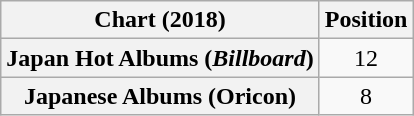<table class="wikitable sortable plainrowheaders" style="text-align:center;">
<tr>
<th>Chart (2018)</th>
<th>Position</th>
</tr>
<tr>
<th scope="row">Japan Hot Albums (<em>Billboard</em>)</th>
<td>12</td>
</tr>
<tr>
<th scope="row">Japanese Albums (Oricon)</th>
<td>8</td>
</tr>
</table>
